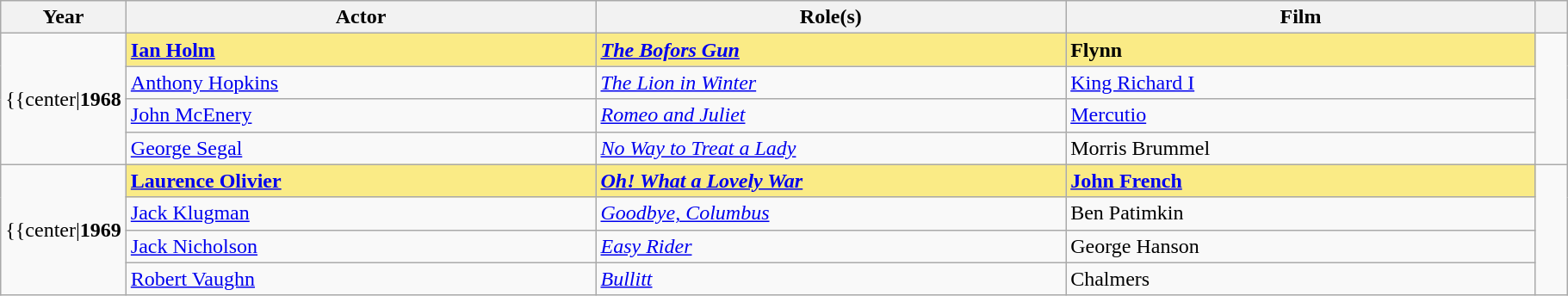<table class="wikitable sortable">
<tr>
<th scope="col" style="width:8%;">Year</th>
<th scope="col" style="width:30%;">Actor</th>
<th scope="col" style="width:30%;">Role(s)</th>
<th scope="col" style="width:30%;">Film</th>
<th scope="col" style="width:2%;" class="unsortable"></th>
</tr>
<tr>
<td rowspan="4">{{center|<strong>1968</strong><br></td>
<td style="background:#FAEB86"><strong><a href='#'>Ian Holm</a></strong></td>
<td style="background:#FAEB86"><strong><em><a href='#'>The Bofors Gun</a></em></strong></td>
<td style="background:#FAEB86"><strong>Flynn</strong></td>
<td rowspan=4></td>
</tr>
<tr>
<td><a href='#'>Anthony Hopkins</a></td>
<td><em><a href='#'>The Lion in Winter</a></em></td>
<td><a href='#'>King Richard I</a></td>
</tr>
<tr>
<td><a href='#'>John McEnery</a></td>
<td><em><a href='#'>Romeo and Juliet</a></em></td>
<td><a href='#'>Mercutio</a></td>
</tr>
<tr>
<td><a href='#'>George Segal</a></td>
<td><em><a href='#'>No Way to Treat a Lady</a></em></td>
<td>Morris Brummel</td>
</tr>
<tr>
<td rowspan="4">{{center|<strong>1969</strong><br></td>
<td style="background:#FAEB86"><strong><a href='#'>Laurence Olivier</a></strong></td>
<td style="background:#FAEB86"><strong><em><a href='#'>Oh! What a Lovely War</a></em></strong></td>
<td style="background:#FAEB86"><strong><a href='#'>John French</a></strong></td>
<td rowspan=4></td>
</tr>
<tr>
<td><a href='#'>Jack Klugman</a></td>
<td><em><a href='#'>Goodbye, Columbus</a></em></td>
<td>Ben Patimkin</td>
</tr>
<tr>
<td><a href='#'>Jack Nicholson</a></td>
<td><em><a href='#'>Easy Rider</a></em></td>
<td>George Hanson</td>
</tr>
<tr>
<td><a href='#'>Robert Vaughn</a></td>
<td><em><a href='#'>Bullitt</a></em></td>
<td>Chalmers</td>
</tr>
</table>
